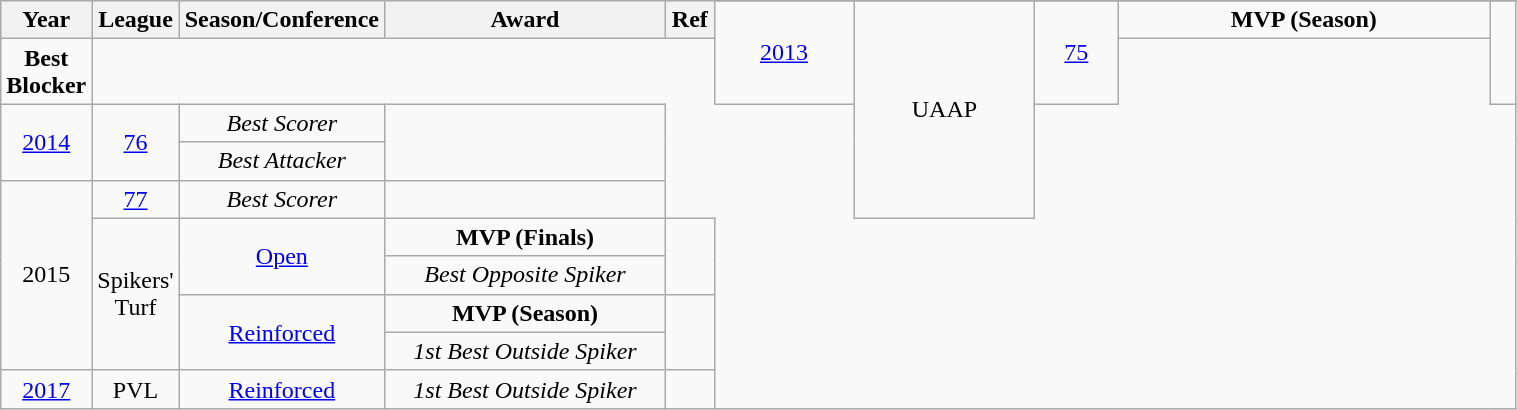<table class="wikitable sortable" style="text-align:center" width="80%">
<tr>
<th style="width:5px;" rowspan="2">Year</th>
<th style="width:25px;" rowspan="2">League</th>
<th style="width:100px;" rowspan="2">Season/Conference</th>
<th style="width:180px;" rowspan="2">Award</th>
<th style="width:25px;" rowspan="2">Ref</th>
</tr>
<tr align=center>
<td rowspan=2><a href='#'>2013</a></td>
<td rowspan=5>UAAP</td>
<td rowspan=2><a href='#'>75</a></td>
<td><strong>MVP (Season)</strong></td>
<td Rowspan=2></td>
</tr>
<tr align=center>
<td><strong>Best Blocker</strong></td>
</tr>
<tr align=center>
<td rowspan=2><a href='#'>2014</a></td>
<td rowspan=2><a href='#'>76</a></td>
<td><em>Best Scorer</em></td>
<td Rowspan=2></td>
</tr>
<tr align=center>
<td><em>Best Attacker</em></td>
</tr>
<tr align=center>
<td rowspan=5>2015</td>
<td rowspan=1><a href='#'>77</a></td>
<td><em>Best Scorer</em></td>
<td Rowspan=1></td>
</tr>
<tr>
<td rowspan=4>Spikers' Turf</td>
<td rowspan=2><a href='#'>Open</a></td>
<td><strong>MVP (Finals)</strong></td>
<td rowspan=2></td>
</tr>
<tr>
<td><em>Best Opposite Spiker</em></td>
</tr>
<tr>
<td rowspan=2><a href='#'>Reinforced</a></td>
<td><strong>MVP (Season)</strong></td>
<td rowspan=2></td>
</tr>
<tr>
<td><em>1st Best Outside Spiker</em></td>
</tr>
<tr>
<td><a href='#'>2017</a></td>
<td>PVL</td>
<td><a href='#'>Reinforced</a></td>
<td><em>1st Best Outside Spiker</em></td>
<td></td>
</tr>
</table>
